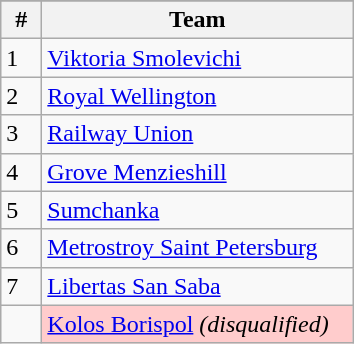<table class=wikitable>
<tr align=center>
</tr>
<tr>
<th width=20>#</th>
<th width=200>Team</th>
</tr>
<tr>
<td>1</td>
<td> <a href='#'>Viktoria Smolevichi</a></td>
</tr>
<tr>
<td>2</td>
<td> <a href='#'>Royal Wellington</a></td>
</tr>
<tr>
<td>3</td>
<td> <a href='#'>Railway Union</a></td>
</tr>
<tr>
<td>4</td>
<td> <a href='#'>Grove Menzieshill</a></td>
</tr>
<tr>
<td>5</td>
<td> <a href='#'>Sumchanka</a></td>
</tr>
<tr>
<td>6</td>
<td> <a href='#'>Metrostroy Saint Petersburg</a></td>
</tr>
<tr>
<td>7</td>
<td> <a href='#'>Libertas San Saba</a></td>
</tr>
<tr>
<td></td>
<td bgcolor=ffcccc> <a href='#'>Kolos Borispol</a> <em>(disqualified)</em></td>
</tr>
</table>
